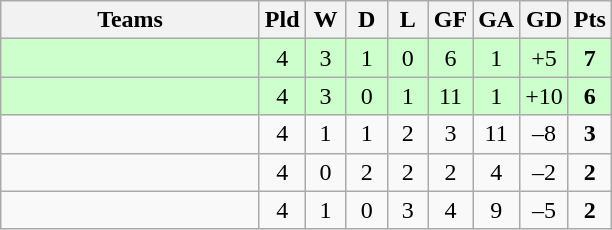<table class="wikitable" style="text-align: center;">
<tr>
<th width=165>Teams</th>
<th width=20>Pld</th>
<th width=20>W</th>
<th width=20>D</th>
<th width=20>L</th>
<th width=20>GF</th>
<th width=20>GA</th>
<th width=20>GD</th>
<th width=20>Pts</th>
</tr>
<tr align=center style="background:#ccffcc;">
<td style="text-align:left;"></td>
<td>4</td>
<td>3</td>
<td>1</td>
<td>0</td>
<td>6</td>
<td>1</td>
<td>+5</td>
<td><strong>7</strong></td>
</tr>
<tr align=center style="background:#ccffcc;">
<td style="text-align:left;"></td>
<td>4</td>
<td>3</td>
<td>0</td>
<td>1</td>
<td>11</td>
<td>1</td>
<td>+10</td>
<td><strong>6</strong></td>
</tr>
<tr align=center>
<td style="text-align:left;"></td>
<td>4</td>
<td>1</td>
<td>1</td>
<td>2</td>
<td>3</td>
<td>11</td>
<td>–8</td>
<td><strong>3</strong></td>
</tr>
<tr align=center>
<td style="text-align:left;"></td>
<td>4</td>
<td>0</td>
<td>2</td>
<td>2</td>
<td>2</td>
<td>4</td>
<td>–2</td>
<td><strong>2</strong></td>
</tr>
<tr align=center>
<td style="text-align:left;"></td>
<td>4</td>
<td>1</td>
<td>0</td>
<td>3</td>
<td>4</td>
<td>9</td>
<td>–5</td>
<td><strong>2</strong></td>
</tr>
</table>
